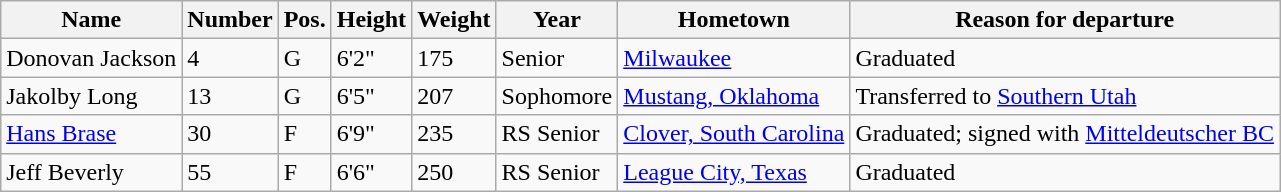<table class="wikitable sortable" border="1">
<tr>
<th>Name</th>
<th>Number</th>
<th>Pos.</th>
<th>Height</th>
<th>Weight</th>
<th>Year</th>
<th>Hometown</th>
<th class="unsortable">Reason for departure</th>
</tr>
<tr>
<td>Donovan Jackson</td>
<td>4</td>
<td>G</td>
<td>6'2"</td>
<td>175</td>
<td>Senior</td>
<td><a href='#'>Milwaukee</a></td>
<td>Graduated</td>
</tr>
<tr>
<td>Jakolby Long</td>
<td>13</td>
<td>G</td>
<td>6'5"</td>
<td>207</td>
<td>Sophomore</td>
<td><a href='#'>Mustang, Oklahoma</a></td>
<td>Transferred to <a href='#'>Southern Utah</a></td>
</tr>
<tr>
<td><a href='#'>Hans Brase</a></td>
<td>30</td>
<td>F</td>
<td>6'9"</td>
<td>235</td>
<td>RS Senior</td>
<td><a href='#'>Clover, South Carolina</a></td>
<td>Graduated; signed with <a href='#'>Mitteldeutscher BC</a></td>
</tr>
<tr>
<td>Jeff Beverly</td>
<td>55</td>
<td>F</td>
<td>6'6"</td>
<td>250</td>
<td>RS Senior</td>
<td><a href='#'>League City, Texas</a></td>
<td>Graduated</td>
</tr>
</table>
